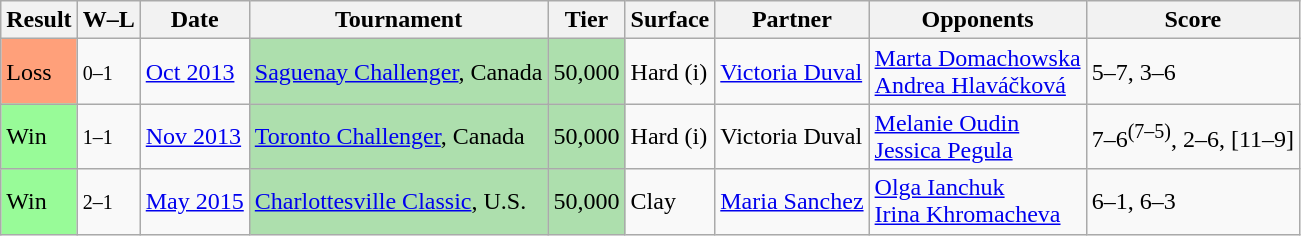<table class="sortable wikitable">
<tr>
<th>Result</th>
<th class="unsortable">W–L</th>
<th>Date</th>
<th>Tournament</th>
<th>Tier</th>
<th>Surface</th>
<th>Partner</th>
<th>Opponents</th>
<th class="unsortable">Score</th>
</tr>
<tr>
<td style="background:#ffa07a;">Loss</td>
<td><small>0–1</small></td>
<td><a href='#'>Oct 2013</a></td>
<td style="background:#addfad;"><a href='#'>Saguenay Challenger</a>, Canada</td>
<td style="background:#addfad;">50,000</td>
<td>Hard (i)</td>
<td> <a href='#'>Victoria Duval</a></td>
<td> <a href='#'>Marta Domachowska</a> <br>  <a href='#'>Andrea Hlaváčková</a></td>
<td>5–7, 3–6</td>
</tr>
<tr>
<td style="background:#98fb98;">Win</td>
<td><small>1–1</small></td>
<td><a href='#'>Nov 2013</a></td>
<td style="background:#addfad;"><a href='#'>Toronto Challenger</a>, Canada</td>
<td style="background:#addfad;">50,000</td>
<td>Hard (i)</td>
<td> Victoria Duval</td>
<td> <a href='#'>Melanie Oudin</a> <br>  <a href='#'>Jessica Pegula</a></td>
<td>7–6<sup>(7–5)</sup>, 2–6, [11–9]</td>
</tr>
<tr>
<td style="background:#98fb98;">Win</td>
<td><small>2–1</small></td>
<td><a href='#'>May 2015</a></td>
<td style="background:#addfad;"><a href='#'>Charlottesville Classic</a>, U.S.</td>
<td style="background:#addfad;">50,000</td>
<td>Clay</td>
<td> <a href='#'>Maria Sanchez</a></td>
<td> <a href='#'>Olga Ianchuk</a> <br>  <a href='#'>Irina Khromacheva</a></td>
<td>6–1, 6–3</td>
</tr>
</table>
